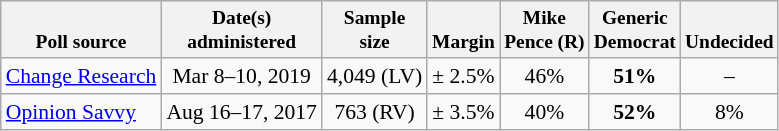<table class="wikitable sortable" style="font-size:90%;text-align:center;">
<tr valign=bottom style="font-size:90%;">
<th>Poll source</th>
<th>Date(s)<br>administered</th>
<th>Sample<br>size</th>
<th>Margin<br></th>
<th>Mike<br>Pence (R)</th>
<th>Generic<br>Democrat</th>
<th>Undecided</th>
</tr>
<tr>
<td style="text-align:left;"><a href='#'>Change Research</a></td>
<td>Mar 8–10, 2019</td>
<td>4,049 (LV)</td>
<td>± 2.5%</td>
<td>46%</td>
<td><strong>51%</strong></td>
<td>–</td>
</tr>
<tr>
<td style="text-align:left;"><a href='#'>Opinion Savvy</a></td>
<td>Aug 16–17, 2017</td>
<td>763 (RV)</td>
<td>± 3.5%</td>
<td>40%</td>
<td><strong>52%</strong></td>
<td>8%</td>
</tr>
</table>
